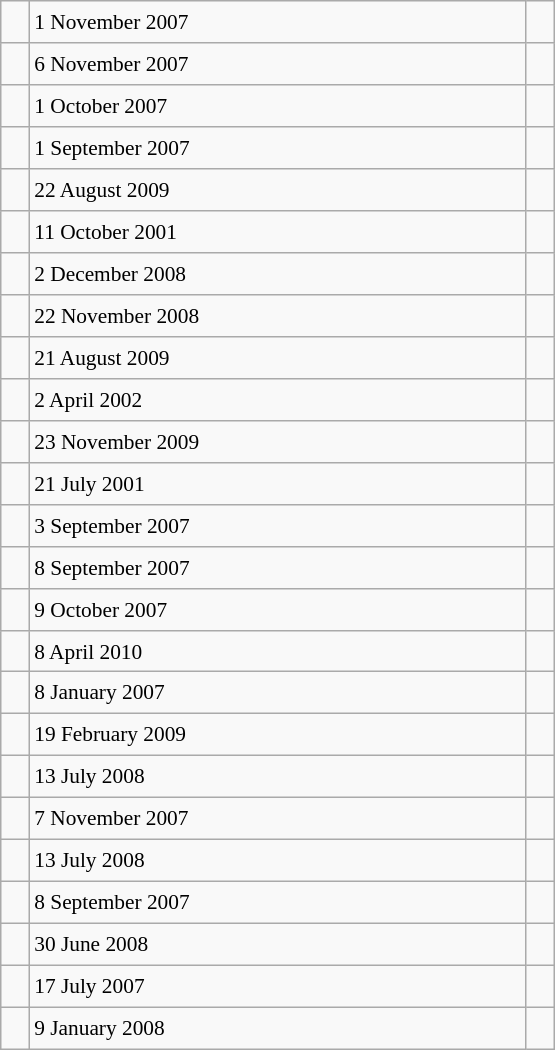<table class="wikitable" style="font-size: 89%; float: left; width: 26em; margin-right: 1em; height: 700px">
<tr>
<td></td>
<td>1 November 2007</td>
<td></td>
</tr>
<tr>
<td></td>
<td>6 November 2007</td>
<td></td>
</tr>
<tr>
<td></td>
<td>1 October 2007</td>
<td></td>
</tr>
<tr>
<td></td>
<td>1 September 2007</td>
<td></td>
</tr>
<tr>
<td></td>
<td>22 August 2009</td>
<td></td>
</tr>
<tr>
<td></td>
<td>11 October 2001</td>
<td></td>
</tr>
<tr>
<td></td>
<td>2 December 2008</td>
<td></td>
</tr>
<tr>
<td></td>
<td>22 November 2008</td>
<td></td>
</tr>
<tr>
<td></td>
<td>21 August 2009</td>
<td></td>
</tr>
<tr>
<td></td>
<td>2 April 2002</td>
<td></td>
</tr>
<tr>
<td></td>
<td>23 November 2009</td>
<td></td>
</tr>
<tr>
<td></td>
<td>21 July 2001</td>
<td></td>
</tr>
<tr>
<td></td>
<td>3 September 2007</td>
<td></td>
</tr>
<tr>
<td></td>
<td>8 September 2007</td>
<td></td>
</tr>
<tr>
<td></td>
<td>9 October 2007</td>
<td></td>
</tr>
<tr>
<td></td>
<td>8 April 2010</td>
<td></td>
</tr>
<tr>
<td></td>
<td>8 January 2007</td>
<td></td>
</tr>
<tr>
<td></td>
<td>19 February 2009</td>
<td></td>
</tr>
<tr>
<td></td>
<td>13 July 2008</td>
<td></td>
</tr>
<tr>
<td></td>
<td>7 November 2007</td>
<td></td>
</tr>
<tr>
<td></td>
<td>13 July 2008</td>
<td></td>
</tr>
<tr>
<td></td>
<td>8 September 2007</td>
<td></td>
</tr>
<tr>
<td></td>
<td>30 June 2008</td>
<td></td>
</tr>
<tr>
<td></td>
<td>17 July 2007</td>
<td></td>
</tr>
<tr>
<td></td>
<td>9 January 2008</td>
<td></td>
</tr>
</table>
